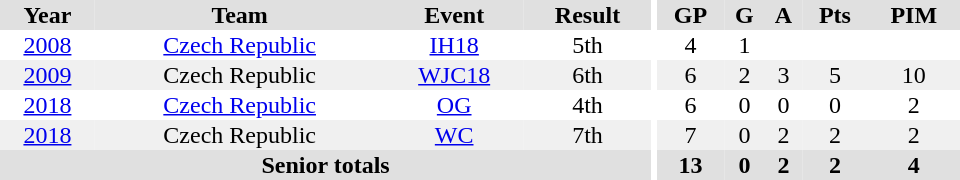<table border="0" cellpadding="1" cellspacing="0" ID="Table3" style="text-align:center; width:40em">
<tr ALIGN="center" bgcolor="#e0e0e0">
<th>Year</th>
<th>Team</th>
<th>Event</th>
<th>Result</th>
<th rowspan="99" bgcolor="#ffffff"></th>
<th>GP</th>
<th>G</th>
<th>A</th>
<th>Pts</th>
<th>PIM</th>
</tr>
<tr>
<td><a href='#'>2008</a></td>
<td><a href='#'>Czech Republic</a></td>
<td><a href='#'>IH18</a></td>
<td>5th</td>
<td>4</td>
<td>1</td>
<td></td>
<td></td>
<td></td>
</tr>
<tr bgcolor="#f0f0f0">
<td><a href='#'>2009</a></td>
<td>Czech Republic</td>
<td><a href='#'>WJC18</a></td>
<td>6th</td>
<td>6</td>
<td>2</td>
<td>3</td>
<td>5</td>
<td>10</td>
</tr>
<tr>
<td><a href='#'>2018</a></td>
<td><a href='#'>Czech Republic</a></td>
<td><a href='#'>OG</a></td>
<td>4th</td>
<td>6</td>
<td>0</td>
<td>0</td>
<td>0</td>
<td>2</td>
</tr>
<tr bgcolor="#f0f0f0">
<td><a href='#'>2018</a></td>
<td>Czech Republic</td>
<td><a href='#'>WC</a></td>
<td>7th</td>
<td>7</td>
<td>0</td>
<td>2</td>
<td>2</td>
<td>2</td>
</tr>
<tr bgcolor="#e0e0e0">
<th colspan="4">Senior totals</th>
<th>13</th>
<th>0</th>
<th>2</th>
<th>2</th>
<th>4</th>
</tr>
</table>
